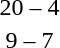<table style="text-align:center">
<tr>
<th width=200></th>
<th width=100></th>
<th width=200></th>
</tr>
<tr>
<td align=right><strong></strong></td>
<td>20 – 4</td>
<td align=left></td>
</tr>
<tr>
<td align=right><strong></strong></td>
<td>9 – 7</td>
<td align=left></td>
</tr>
</table>
